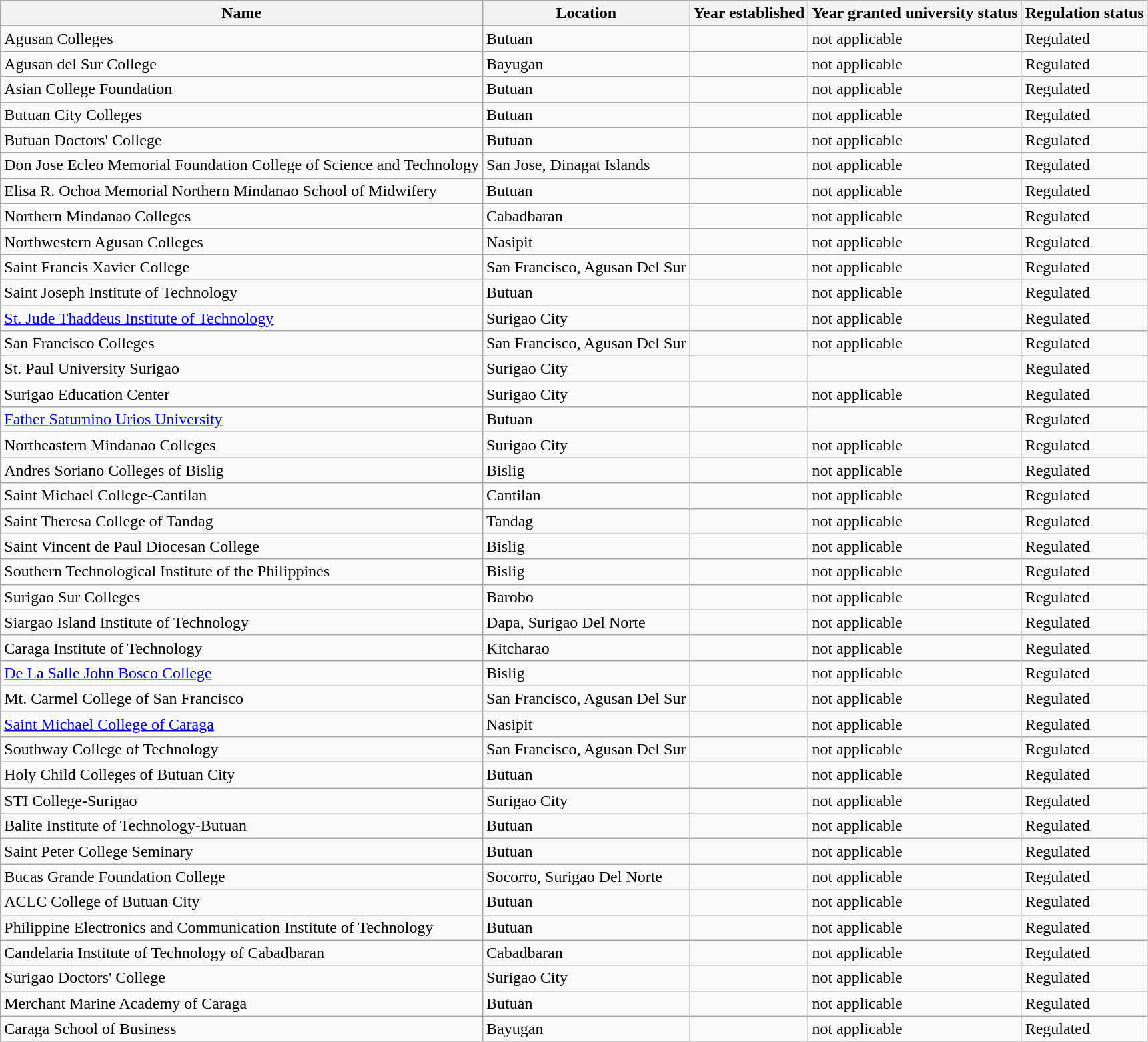<table class="wikitable sortable static-row-numbers">
<tr>
<th>Name</th>
<th class="unsortable">Location</th>
<th>Year established</th>
<th style="vertical-align:middle;">Year granted university status</th>
<th style="vertical-align:middle;">Regulation status</th>
</tr>
<tr>
<td>Agusan Colleges</td>
<td>Butuan</td>
<td></td>
<td style="vertical-align:middle;">not applicable</td>
<td style="vertical-align:middle;">Regulated</td>
</tr>
<tr>
<td>Agusan del Sur College</td>
<td>Bayugan</td>
<td></td>
<td style="vertical-align:middle;">not applicable</td>
<td style="vertical-align:middle;">Regulated</td>
</tr>
<tr>
<td>Asian College Foundation</td>
<td>Butuan</td>
<td></td>
<td style="vertical-align:middle;">not applicable</td>
<td style="vertical-align:middle;">Regulated</td>
</tr>
<tr>
<td>Butuan City Colleges</td>
<td>Butuan</td>
<td></td>
<td style="vertical-align:middle;">not applicable</td>
<td style="vertical-align:middle;">Regulated</td>
</tr>
<tr>
<td>Butuan Doctors' College</td>
<td>Butuan</td>
<td></td>
<td style="vertical-align:middle;">not applicable</td>
<td style="vertical-align:middle;">Regulated</td>
</tr>
<tr>
<td>Don Jose Ecleo Memorial Foundation College of Science and Technology</td>
<td>San Jose, Dinagat Islands</td>
<td></td>
<td style="vertical-align:middle;">not applicable</td>
<td style="vertical-align:middle;">Regulated</td>
</tr>
<tr>
<td>Elisa R. Ochoa Memorial Northern Mindanao School of Midwifery</td>
<td>Butuan</td>
<td></td>
<td style="vertical-align:middle;">not applicable</td>
<td style="vertical-align:middle;">Regulated</td>
</tr>
<tr>
<td>Northern Mindanao Colleges</td>
<td>Cabadbaran</td>
<td></td>
<td style="vertical-align:middle;">not applicable</td>
<td style="vertical-align:middle;">Regulated</td>
</tr>
<tr>
<td>Northwestern Agusan Colleges</td>
<td>Nasipit</td>
<td></td>
<td style="vertical-align:middle;">not applicable</td>
<td style="vertical-align:middle;">Regulated</td>
</tr>
<tr>
<td>Saint Francis Xavier College</td>
<td>San Francisco, Agusan Del Sur</td>
<td></td>
<td style="vertical-align:middle;">not applicable</td>
<td style="vertical-align:middle;">Regulated</td>
</tr>
<tr>
<td>Saint Joseph Institute of Technology</td>
<td>Butuan</td>
<td></td>
<td style="vertical-align:middle;">not applicable</td>
<td style="vertical-align:middle;">Regulated</td>
</tr>
<tr>
<td><a href='#'>St. Jude Thaddeus Institute of Technology</a></td>
<td>Surigao City</td>
<td></td>
<td style="vertical-align:middle;">not applicable</td>
<td style="vertical-align:middle;">Regulated</td>
</tr>
<tr>
<td>San Francisco Colleges</td>
<td>San Francisco, Agusan Del Sur</td>
<td></td>
<td style="vertical-align:middle;">not applicable</td>
<td style="vertical-align:middle;">Regulated</td>
</tr>
<tr>
<td>St. Paul University Surigao</td>
<td>Surigao City</td>
<td></td>
<td></td>
<td style="vertical-align:middle;">Regulated</td>
</tr>
<tr>
<td>Surigao Education Center</td>
<td>Surigao City</td>
<td></td>
<td style="vertical-align:middle;">not applicable</td>
<td style="vertical-align:middle;">Regulated</td>
</tr>
<tr>
<td><a href='#'>Father Saturnino Urios University</a></td>
<td>Butuan</td>
<td></td>
<td></td>
<td style="vertical-align:middle;">Regulated</td>
</tr>
<tr>
<td>Northeastern Mindanao Colleges</td>
<td>Surigao City</td>
<td></td>
<td style="vertical-align:middle;">not applicable</td>
<td style="vertical-align:middle;">Regulated</td>
</tr>
<tr>
<td>Andres Soriano Colleges of Bislig</td>
<td>Bislig</td>
<td></td>
<td style="vertical-align:middle;">not applicable</td>
<td style="vertical-align:middle;">Regulated</td>
</tr>
<tr>
<td>Saint Michael College-Cantilan</td>
<td>Cantilan</td>
<td></td>
<td style="vertical-align:middle;">not applicable</td>
<td style="vertical-align:middle;">Regulated</td>
</tr>
<tr>
<td>Saint Theresa College of Tandag</td>
<td>Tandag</td>
<td></td>
<td style="vertical-align:middle;">not applicable</td>
<td style="vertical-align:middle;">Regulated</td>
</tr>
<tr>
<td>Saint Vincent de Paul Diocesan College</td>
<td>Bislig</td>
<td></td>
<td style="vertical-align:middle;">not applicable</td>
<td style="vertical-align:middle;">Regulated</td>
</tr>
<tr>
<td>Southern Technological Institute of the Philippines</td>
<td>Bislig</td>
<td></td>
<td style="vertical-align:middle;">not applicable</td>
<td style="vertical-align:middle;">Regulated</td>
</tr>
<tr>
<td>Surigao Sur Colleges</td>
<td>Barobo</td>
<td></td>
<td style="vertical-align:middle;">not applicable</td>
<td style="vertical-align:middle;">Regulated</td>
</tr>
<tr>
<td>Siargao Island Institute of Technology</td>
<td>Dapa, Surigao Del Norte</td>
<td></td>
<td style="vertical-align:middle;">not applicable</td>
<td style="vertical-align:middle;">Regulated</td>
</tr>
<tr>
<td>Caraga Institute of Technology</td>
<td>Kitcharao</td>
<td></td>
<td style="vertical-align:middle;">not applicable</td>
<td style="vertical-align:middle;">Regulated</td>
</tr>
<tr>
<td><a href='#'>De La Salle John Bosco College</a></td>
<td>Bislig</td>
<td></td>
<td style="vertical-align:middle;">not applicable</td>
<td style="vertical-align:middle;">Regulated</td>
</tr>
<tr>
<td>Mt. Carmel College of San Francisco</td>
<td>San Francisco, Agusan Del Sur</td>
<td></td>
<td style="vertical-align:middle;">not applicable</td>
<td style="vertical-align:middle;">Regulated</td>
</tr>
<tr>
<td><a href='#'>Saint Michael College of Caraga</a></td>
<td>Nasipit</td>
<td></td>
<td style="vertical-align:middle;">not applicable</td>
<td style="vertical-align:middle;">Regulated</td>
</tr>
<tr>
<td>Southway College of Technology</td>
<td>San Francisco, Agusan Del Sur</td>
<td></td>
<td style="vertical-align:middle;">not applicable</td>
<td style="vertical-align:middle;">Regulated</td>
</tr>
<tr>
<td>Holy Child Colleges of Butuan City</td>
<td>Butuan</td>
<td></td>
<td style="vertical-align:middle;">not applicable</td>
<td style="vertical-align:middle;">Regulated</td>
</tr>
<tr>
<td>STI College-Surigao</td>
<td>Surigao City</td>
<td></td>
<td style="vertical-align:middle;">not applicable</td>
<td style="vertical-align:middle;">Regulated</td>
</tr>
<tr>
<td>Balite Institute of Technology-Butuan</td>
<td>Butuan</td>
<td></td>
<td style="vertical-align:middle;">not applicable</td>
<td style="vertical-align:middle;">Regulated</td>
</tr>
<tr>
<td>Saint Peter College Seminary</td>
<td>Butuan</td>
<td></td>
<td style="vertical-align:middle;">not applicable</td>
<td style="vertical-align:middle;">Regulated</td>
</tr>
<tr>
<td>Bucas Grande Foundation College</td>
<td>Socorro, Surigao Del Norte</td>
<td></td>
<td style="vertical-align:middle;">not applicable</td>
<td style="vertical-align:middle;">Regulated</td>
</tr>
<tr>
<td>ACLC College of Butuan City</td>
<td>Butuan</td>
<td></td>
<td style="vertical-align:middle;">not applicable</td>
<td style="vertical-align:middle;">Regulated</td>
</tr>
<tr>
<td>Philippine Electronics and Communication Institute of Technology</td>
<td>Butuan</td>
<td></td>
<td style="vertical-align:middle;">not applicable</td>
<td style="vertical-align:middle;">Regulated</td>
</tr>
<tr>
<td>Candelaria Institute of Technology of Cabadbaran</td>
<td>Cabadbaran</td>
<td></td>
<td style="vertical-align:middle;">not applicable</td>
<td style="vertical-align:middle;">Regulated</td>
</tr>
<tr>
<td>Surigao Doctors' College</td>
<td>Surigao City</td>
<td></td>
<td style="vertical-align:middle;">not applicable</td>
<td style="vertical-align:middle;">Regulated</td>
</tr>
<tr>
<td>Merchant Marine Academy of Caraga</td>
<td>Butuan</td>
<td></td>
<td style="vertical-align:middle;">not applicable</td>
<td style="vertical-align:middle;">Regulated</td>
</tr>
<tr>
<td>Caraga School of Business</td>
<td>Bayugan</td>
<td></td>
<td style="vertical-align:middle;">not applicable</td>
<td style="vertical-align:middle;">Regulated</td>
</tr>
</table>
